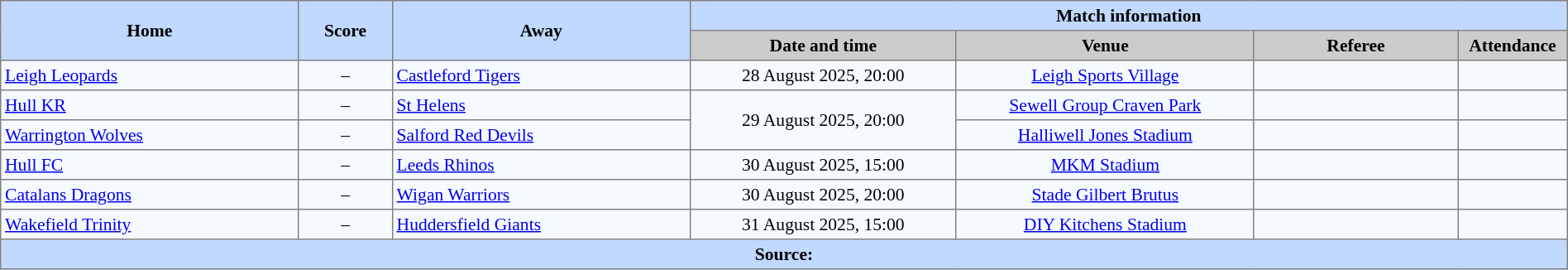<table border=1 style="border-collapse:collapse; font-size:90%; text-align:center;" cellpadding=3 cellspacing=0 width=100%>
<tr style="background:#C1D8ff;">
<th scope="col" rowspan=2 width=19%>Home</th>
<th scope="col" rowspan=2 width=6%>Score</th>
<th scope="col" rowspan=2 width=19%>Away</th>
<th colspan=4>Match information</th>
</tr>
<tr style="background:#CCCCCC;">
<th scope="col" width=17%>Date and time</th>
<th scope="col" width=19%>Venue</th>
<th scope="col" width=13%>Referee</th>
<th scope="col" width=7%>Attendance</th>
</tr>
<tr style="background:#F5FAFF;">
<td style="text-align:left;"> <a href='#'>Leigh Leopards</a></td>
<td>–</td>
<td style="text-align:left;"> <a href='#'>Castleford Tigers</a></td>
<td>28 August 2025, 20:00</td>
<td><a href='#'>Leigh Sports Village</a></td>
<td></td>
<td></td>
</tr>
<tr style="background:#F5FAFF;">
<td style="text-align:left;"> <a href='#'>Hull KR</a></td>
<td>–</td>
<td style="text-align:left;"> <a href='#'>St Helens</a></td>
<td Rowspan=2>29 August 2025, 20:00</td>
<td><a href='#'>Sewell Group Craven Park</a></td>
<td></td>
<td></td>
</tr>
<tr style="background:#F5FAFF;">
<td style="text-align:left;"> <a href='#'>Warrington Wolves</a></td>
<td>–</td>
<td style="text-align:left;"> <a href='#'>Salford Red Devils</a></td>
<td><a href='#'>Halliwell Jones Stadium</a></td>
<td></td>
<td></td>
</tr>
<tr style="background:#F5FAFF;">
<td style="text-align:left;"> <a href='#'>Hull FC</a></td>
<td>–</td>
<td style="text-align:left;"> <a href='#'>Leeds Rhinos</a></td>
<td>30 August 2025, 15:00</td>
<td><a href='#'>MKM Stadium</a></td>
<td></td>
<td></td>
</tr>
<tr style="background:#F5FAFF;">
<td style="text-align:left;"> <a href='#'>Catalans Dragons</a></td>
<td>–</td>
<td style="text-align:left;"> <a href='#'>Wigan Warriors</a></td>
<td>30 August 2025, 20:00</td>
<td><a href='#'>Stade Gilbert Brutus</a></td>
<td></td>
<td></td>
</tr>
<tr style="background:#F5FAFF;">
<td style="text-align:left;"> <a href='#'>Wakefield Trinity</a></td>
<td>–</td>
<td style="text-align:left;"> <a href='#'>Huddersfield Giants</a></td>
<td>31 August 2025, 15:00</td>
<td><a href='#'>DIY Kitchens Stadium</a></td>
<td></td>
<td></td>
</tr>
<tr style="background:#c1d8ff;">
<th colspan=7>Source:</th>
</tr>
</table>
